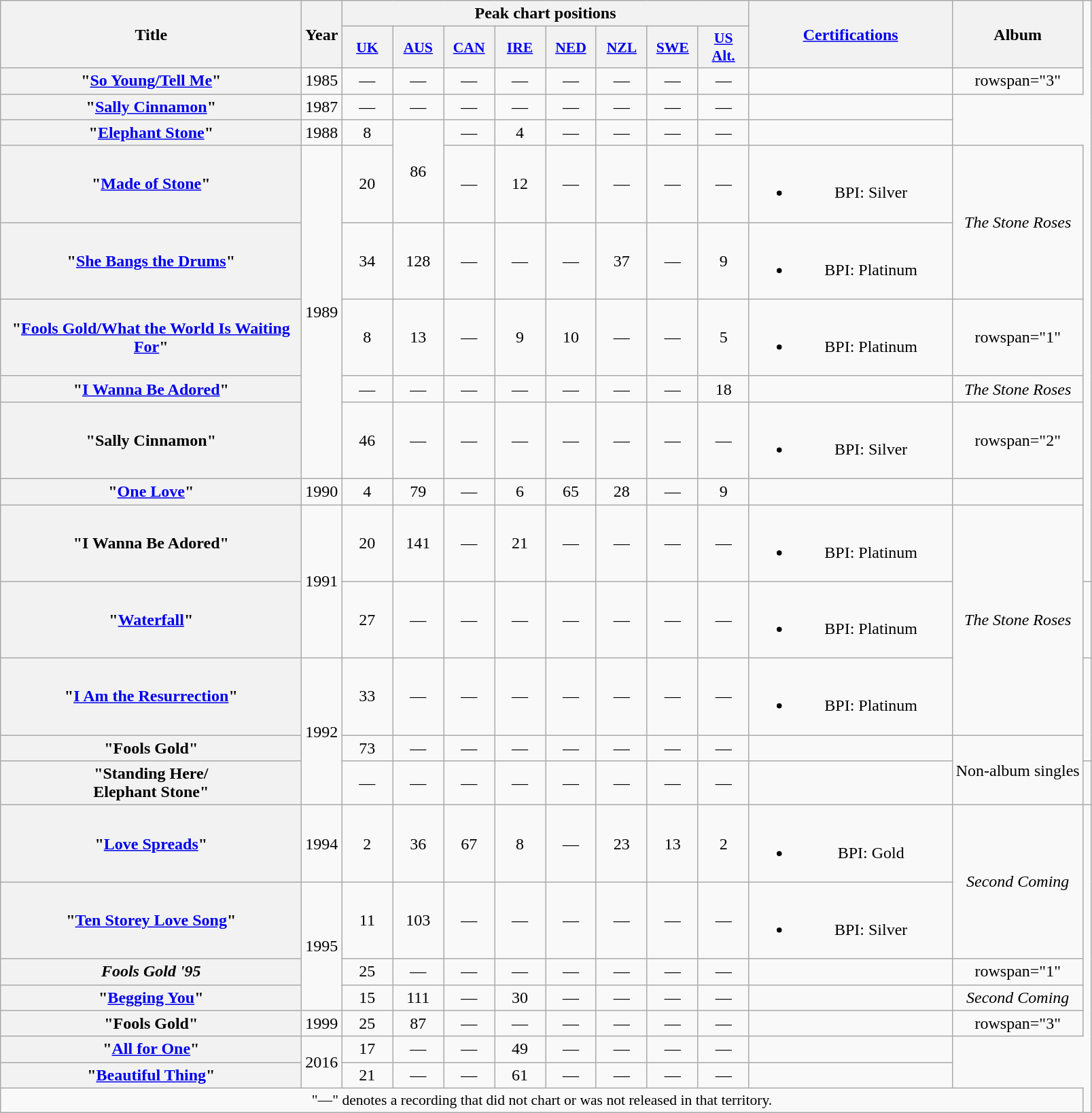<table class="wikitable plainrowheaders" style="text-align:center;">
<tr>
<th scope="col" rowspan="2" style="width:18em;">Title</th>
<th scope="col" rowspan="2">Year</th>
<th scope="col" colspan="8">Peak chart positions</th>
<th scope="col" rowspan="2" style="width:12em;"><a href='#'>Certifications</a></th>
<th scope="col" rowspan="2">Album</th>
</tr>
<tr>
<th scope="col" style="width:3em;font-size:90%;"><a href='#'>UK</a><br></th>
<th scope="col" style="width:3em;font-size:90%;"><a href='#'>AUS</a><br></th>
<th scope="col" style="width:3em;font-size:90%;"><a href='#'>CAN</a><br></th>
<th scope="col" style="width:3em;font-size:90%;"><a href='#'>IRE</a><br></th>
<th scope="col" style="width:3em;font-size:90%;"><a href='#'>NED</a><br></th>
<th scope="col" style="width:3em;font-size:90%;"><a href='#'>NZL</a><br></th>
<th scope="col" style="width:3em;font-size:90%;"><a href='#'>SWE</a><br></th>
<th scope="col" style="width:3em;font-size:90%;"><a href='#'>US Alt.</a><br></th>
</tr>
<tr>
<th scope="row">"<a href='#'>So Young/Tell Me</a>"</th>
<td>1985</td>
<td>—</td>
<td>—</td>
<td>—</td>
<td>—</td>
<td>—</td>
<td>—</td>
<td>—</td>
<td>—</td>
<td></td>
<td>rowspan="3" </td>
</tr>
<tr>
<th scope="row">"<a href='#'>Sally Cinnamon</a>"</th>
<td>1987</td>
<td>—</td>
<td>—</td>
<td>—</td>
<td>—</td>
<td>—</td>
<td>—</td>
<td>—</td>
<td>—</td>
<td></td>
</tr>
<tr>
<th scope="row">"<a href='#'>Elephant Stone</a>"</th>
<td>1988</td>
<td>8</td>
<td rowspan="2">86</td>
<td>—</td>
<td>4</td>
<td>—</td>
<td>—</td>
<td>—</td>
<td>—</td>
<td></td>
</tr>
<tr>
<th scope="row">"<a href='#'>Made of Stone</a>"</th>
<td rowspan="5">1989</td>
<td>20</td>
<td>—</td>
<td>12</td>
<td>—</td>
<td>—</td>
<td>—</td>
<td>—</td>
<td><br><ul><li>BPI: Silver</li></ul></td>
<td rowspan="2"><em>The Stone Roses</em></td>
</tr>
<tr>
<th scope="row">"<a href='#'>She Bangs the Drums</a>"</th>
<td>34</td>
<td>128</td>
<td>—</td>
<td>—</td>
<td>—</td>
<td>37</td>
<td>—</td>
<td>9</td>
<td><br><ul><li>BPI: Platinum</li></ul></td>
</tr>
<tr>
<th scope="row">"<a href='#'>Fools Gold/What the World Is Waiting For</a>"</th>
<td>8</td>
<td>13</td>
<td>—</td>
<td>9</td>
<td>10</td>
<td>—</td>
<td>—</td>
<td>5</td>
<td><br><ul><li>BPI: Platinum</li></ul></td>
<td>rowspan="1" </td>
</tr>
<tr>
<th scope="row">"<a href='#'>I Wanna Be Adored</a>" </th>
<td>—</td>
<td>—</td>
<td>—</td>
<td>—</td>
<td>—</td>
<td>—</td>
<td>—</td>
<td>18</td>
<td></td>
<td><em>The Stone Roses</em></td>
</tr>
<tr>
<th scope="row">"Sally Cinnamon" </th>
<td>46</td>
<td>—</td>
<td>—</td>
<td>—</td>
<td>—</td>
<td>—</td>
<td>—</td>
<td>—</td>
<td><br><ul><li>BPI: Silver</li></ul></td>
<td>rowspan="2" </td>
</tr>
<tr>
<th scope="row">"<a href='#'>One Love</a>"</th>
<td>1990</td>
<td>4</td>
<td>79</td>
<td>—</td>
<td>6</td>
<td>65</td>
<td>28</td>
<td>—</td>
<td>9</td>
<td></td>
<td></td>
</tr>
<tr>
<th scope="row">"I Wanna Be Adored" </th>
<td rowspan="2">1991</td>
<td>20</td>
<td>141</td>
<td>—</td>
<td>21</td>
<td>—</td>
<td>—</td>
<td>—</td>
<td>—</td>
<td><br><ul><li>BPI: Platinum</li></ul></td>
<td rowspan="3"><em>The Stone Roses</em></td>
</tr>
<tr>
<th scope="row">"<a href='#'>Waterfall</a>"</th>
<td>27</td>
<td>—</td>
<td>—</td>
<td>—</td>
<td>—</td>
<td>—</td>
<td>—</td>
<td>—</td>
<td><br><ul><li>BPI: Platinum</li></ul></td>
<td></td>
</tr>
<tr>
<th scope="row">"<a href='#'>I Am the Resurrection</a>"</th>
<td rowspan="3">1992</td>
<td>33</td>
<td>—</td>
<td>—</td>
<td>—</td>
<td>—</td>
<td>—</td>
<td>—</td>
<td>—</td>
<td><br><ul><li>BPI: Platinum</li></ul></td>
</tr>
<tr>
<th scope="row">"Fools Gold" </th>
<td>73</td>
<td>—</td>
<td>—</td>
<td>—</td>
<td>—</td>
<td>—</td>
<td>—</td>
<td>—</td>
<td></td>
<td rowspan = "2">Non-album singles</td>
</tr>
<tr>
<th scope="row">"Standing Here/<br>Elephant Stone" <br></th>
<td>—</td>
<td>—</td>
<td>—</td>
<td>—</td>
<td>—</td>
<td>—</td>
<td>—</td>
<td>—</td>
<td></td>
<td></td>
</tr>
<tr>
<th scope="row">"<a href='#'>Love Spreads</a>"</th>
<td>1994</td>
<td>2</td>
<td>36</td>
<td>67</td>
<td>8</td>
<td>—</td>
<td>23</td>
<td>13</td>
<td>2</td>
<td><br><ul><li>BPI: Gold</li></ul></td>
<td rowspan="2"><em>Second Coming</em></td>
</tr>
<tr>
<th scope="row">"<a href='#'>Ten Storey Love Song</a>"</th>
<td rowspan="3">1995</td>
<td>11</td>
<td>103</td>
<td>—</td>
<td>—</td>
<td>—</td>
<td>—</td>
<td>—</td>
<td>—</td>
<td><br><ul><li>BPI: Silver</li></ul></td>
</tr>
<tr>
<th scope="row"><em>Fools Gold '95</em></th>
<td>25</td>
<td>—</td>
<td>—</td>
<td>—</td>
<td>—</td>
<td>—</td>
<td>—</td>
<td>—</td>
<td></td>
<td>rowspan="1" </td>
</tr>
<tr>
<th scope="row">"<a href='#'>Begging You</a>"</th>
<td>15</td>
<td>111</td>
<td>—</td>
<td>30</td>
<td>—</td>
<td>—</td>
<td>—</td>
<td>—</td>
<td></td>
<td><em>Second Coming</em></td>
</tr>
<tr>
<th scope="row">"Fools Gold" </th>
<td>1999</td>
<td>25</td>
<td>87</td>
<td>—</td>
<td>—</td>
<td>—</td>
<td>—</td>
<td>—</td>
<td>—</td>
<td></td>
<td>rowspan="3" </td>
</tr>
<tr>
<th scope="row">"<a href='#'>All for One</a>"</th>
<td rowspan="2">2016</td>
<td>17</td>
<td>—</td>
<td>—</td>
<td>49</td>
<td>—</td>
<td>—</td>
<td>—</td>
<td>—</td>
<td></td>
</tr>
<tr>
<th scope="row">"<a href='#'>Beautiful Thing</a>"</th>
<td>21</td>
<td>—</td>
<td>—</td>
<td>61</td>
<td>—</td>
<td>—</td>
<td>—</td>
<td>—</td>
<td></td>
</tr>
<tr>
<td colspan="12" style="font-size:90%">"—" denotes a recording that did not chart or was not released in that territory.</td>
</tr>
</table>
